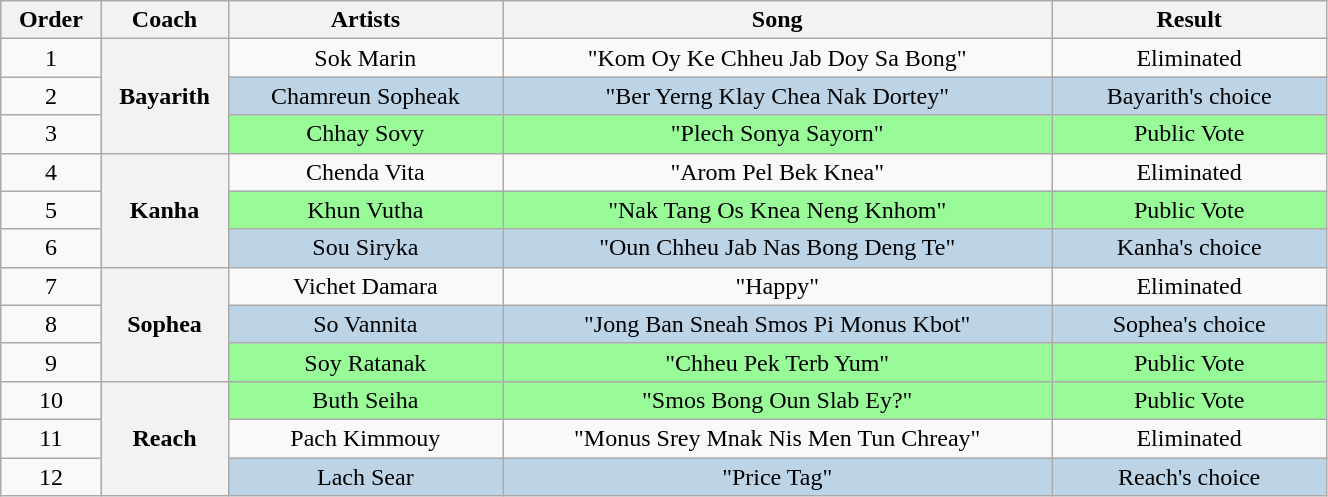<table class="wikitable" style="text-align:center; width:70%;">
<tr>
<th width="05%">Order</th>
<th width="05%">Coach</th>
<th width="15%">Artists</th>
<th width="30%">Song</th>
<th width="15%">Result</th>
</tr>
<tr>
<td>1</td>
<th rowspan=3>Bayarith</th>
<td>Sok Marin</td>
<td>"Kom Oy Ke Chheu Jab Doy Sa Bong"</td>
<td>Eliminated</td>
</tr>
<tr>
<td>2</td>
<td style="background:#BCD4E6">Chamreun Sopheak</td>
<td style="background:#BCD4E6">"Ber Yerng Klay Chea Nak Dortey"</td>
<td style="background:#BCD4E6">Bayarith's choice</td>
</tr>
<tr>
<td>3</td>
<td style="background:palegreen">Chhay Sovy</td>
<td style="background:palegreen">"Plech Sonya Sayorn"</td>
<td style="background:palegreen">Public Vote</td>
</tr>
<tr>
<td>4</td>
<th rowspan=3>Kanha</th>
<td>Chenda Vita</td>
<td>"Arom Pel Bek Knea"</td>
<td>Eliminated</td>
</tr>
<tr>
<td>5</td>
<td style="background:palegreen">Khun Vutha</td>
<td style="background:palegreen">"Nak Tang Os Knea Neng Knhom"</td>
<td style="background:palegreen">Public Vote</td>
</tr>
<tr>
<td>6</td>
<td style="background:#BCD4E6">Sou Siryka</td>
<td style="background:#BCD4E6">"Oun Chheu Jab Nas Bong Deng Te"</td>
<td style="background:#BCD4E6">Kanha's choice</td>
</tr>
<tr>
<td>7</td>
<th rowspan=3>Sophea</th>
<td>Vichet Damara</td>
<td>"Happy"</td>
<td>Eliminated</td>
</tr>
<tr>
<td>8</td>
<td style="background:#BCD4E6">So Vannita</td>
<td style="background:#BCD4E6">"Jong Ban Sneah Smos Pi Monus Kbot"</td>
<td style="background:#BCD4E6">Sophea's choice</td>
</tr>
<tr>
<td>9</td>
<td style="background:palegreen">Soy Ratanak</td>
<td style="background:palegreen">"Chheu Pek Terb Yum"</td>
<td style="background:palegreen">Public Vote</td>
</tr>
<tr>
<td>10</td>
<th rowspan=3>Reach</th>
<td style="background:palegreen">Buth Seiha</td>
<td style="background:palegreen">"Smos Bong Oun Slab Ey?"</td>
<td style="background:palegreen">Public Vote</td>
</tr>
<tr>
<td>11</td>
<td>Pach Kimmouy</td>
<td>"Monus Srey Mnak Nis Men Tun Chreay"</td>
<td>Eliminated</td>
</tr>
<tr>
<td>12</td>
<td style="background:#BCD4E6">Lach Sear</td>
<td style="background:#BCD4E6">"Price Tag"</td>
<td style="background:#BCD4E6">Reach's choice</td>
</tr>
</table>
